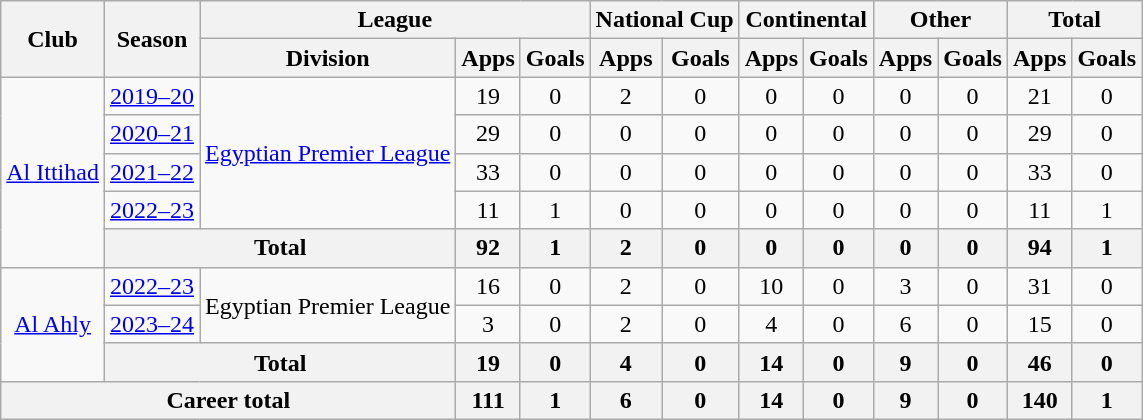<table class="wikitable", style="text-align:center">
<tr>
<th rowspan="2">Club</th>
<th rowspan="2">Season</th>
<th colspan="3">League</th>
<th colspan="2">National Cup</th>
<th colspan="2">Continental</th>
<th colspan="2">Other</th>
<th colspan="2">Total</th>
</tr>
<tr>
<th>Division</th>
<th>Apps</th>
<th>Goals</th>
<th>Apps</th>
<th>Goals</th>
<th>Apps</th>
<th>Goals</th>
<th>Apps</th>
<th>Goals</th>
<th>Apps</th>
<th>Goals</th>
</tr>
<tr>
<td rowspan="5"><a href='#'>Al Ittihad</a></td>
<td><a href='#'>2019–20</a></td>
<td rowspan="4"><a href='#'>Egyptian Premier League</a></td>
<td>19</td>
<td>0</td>
<td>2</td>
<td>0</td>
<td>0</td>
<td>0</td>
<td>0</td>
<td>0</td>
<td>21</td>
<td>0</td>
</tr>
<tr>
<td><a href='#'>2020–21</a></td>
<td>29</td>
<td>0</td>
<td>0</td>
<td>0</td>
<td>0</td>
<td>0</td>
<td>0</td>
<td>0</td>
<td>29</td>
<td>0</td>
</tr>
<tr>
<td><a href='#'>2021–22</a></td>
<td>33</td>
<td>0</td>
<td>0</td>
<td>0</td>
<td>0</td>
<td>0</td>
<td>0</td>
<td>0</td>
<td>33</td>
<td>0</td>
</tr>
<tr>
<td><a href='#'>2022–23</a></td>
<td>11</td>
<td>1</td>
<td>0</td>
<td>0</td>
<td>0</td>
<td>0</td>
<td>0</td>
<td>0</td>
<td>11</td>
<td>1</td>
</tr>
<tr>
<th colspan="2">Total</th>
<th>92</th>
<th>1</th>
<th>2</th>
<th>0</th>
<th>0</th>
<th>0</th>
<th>0</th>
<th>0</th>
<th>94</th>
<th>1</th>
</tr>
<tr>
<td rowspan="3"><a href='#'>Al Ahly</a></td>
<td><a href='#'>2022–23</a></td>
<td rowspan="2">Egyptian Premier League</td>
<td>16</td>
<td>0</td>
<td>2</td>
<td>0</td>
<td>10</td>
<td>0</td>
<td>3</td>
<td>0</td>
<td>31</td>
<td>0</td>
</tr>
<tr>
<td><a href='#'>2023–24</a></td>
<td>3</td>
<td>0</td>
<td>2</td>
<td>0</td>
<td>4</td>
<td>0</td>
<td>6</td>
<td>0</td>
<td>15</td>
<td>0</td>
</tr>
<tr>
<th colspan="2">Total</th>
<th>19</th>
<th>0</th>
<th>4</th>
<th>0</th>
<th>14</th>
<th>0</th>
<th>9</th>
<th>0</th>
<th>46</th>
<th>0</th>
</tr>
<tr>
<th colspan="3">Career total</th>
<th>111</th>
<th>1</th>
<th>6</th>
<th>0</th>
<th>14</th>
<th>0</th>
<th>9</th>
<th>0</th>
<th>140</th>
<th>1</th>
</tr>
</table>
